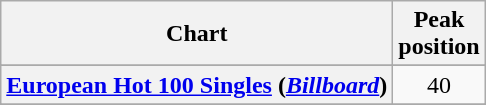<table class="wikitable sortable plainrowheaders" style="text-align:center">
<tr>
<th scope="col">Chart</th>
<th scope="col">Peak<br>position</th>
</tr>
<tr>
</tr>
<tr>
</tr>
<tr>
</tr>
<tr>
</tr>
<tr>
<th scope="row"><a href='#'>European Hot 100 Singles</a> (<em><a href='#'>Billboard</a></em>)</th>
<td>40</td>
</tr>
<tr>
</tr>
<tr>
</tr>
<tr>
</tr>
<tr>
</tr>
<tr>
</tr>
<tr>
</tr>
<tr>
</tr>
<tr>
</tr>
</table>
